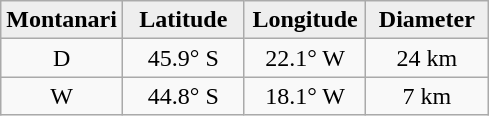<table class="wikitable">
<tr>
<th width="25%" style="background:#eeeeee;">Montanari</th>
<th width="25%" style="background:#eeeeee;">Latitude</th>
<th width="25%" style="background:#eeeeee;">Longitude</th>
<th width="25%" style="background:#eeeeee;">Diameter</th>
</tr>
<tr>
<td align="center">D</td>
<td align="center">45.9° S</td>
<td align="center">22.1° W</td>
<td align="center">24 km</td>
</tr>
<tr>
<td align="center">W</td>
<td align="center">44.8° S</td>
<td align="center">18.1° W</td>
<td align="center">7 km</td>
</tr>
</table>
